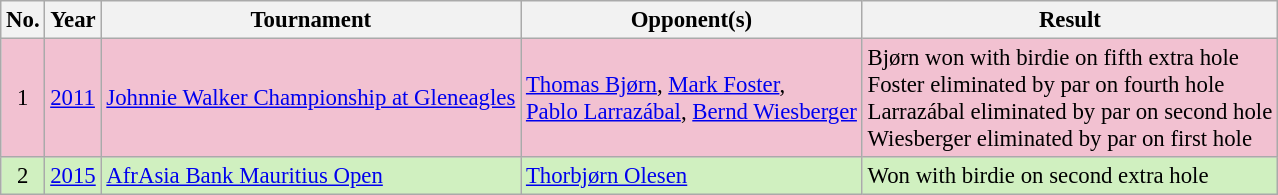<table class="wikitable" style="font-size:95%;">
<tr>
<th>No.</th>
<th>Year</th>
<th>Tournament</th>
<th>Opponent(s)</th>
<th>Result</th>
</tr>
<tr style="background:#F2C1D1;">
<td align=center>1</td>
<td><a href='#'>2011</a></td>
<td><a href='#'>Johnnie Walker Championship at Gleneagles</a></td>
<td> <a href='#'>Thomas Bjørn</a>,  <a href='#'>Mark Foster</a>,<br> <a href='#'>Pablo Larrazábal</a>,  <a href='#'>Bernd Wiesberger</a></td>
<td>Bjørn won with birdie on fifth extra hole<br>Foster eliminated by par on fourth hole<br>Larrazábal eliminated by par on second hole<br>Wiesberger eliminated by par on first hole</td>
</tr>
<tr style="background:#D0F0C0;">
<td align=center>2</td>
<td><a href='#'>2015</a></td>
<td><a href='#'>AfrAsia Bank Mauritius Open</a></td>
<td> <a href='#'>Thorbjørn Olesen</a></td>
<td>Won with birdie on second extra hole</td>
</tr>
</table>
